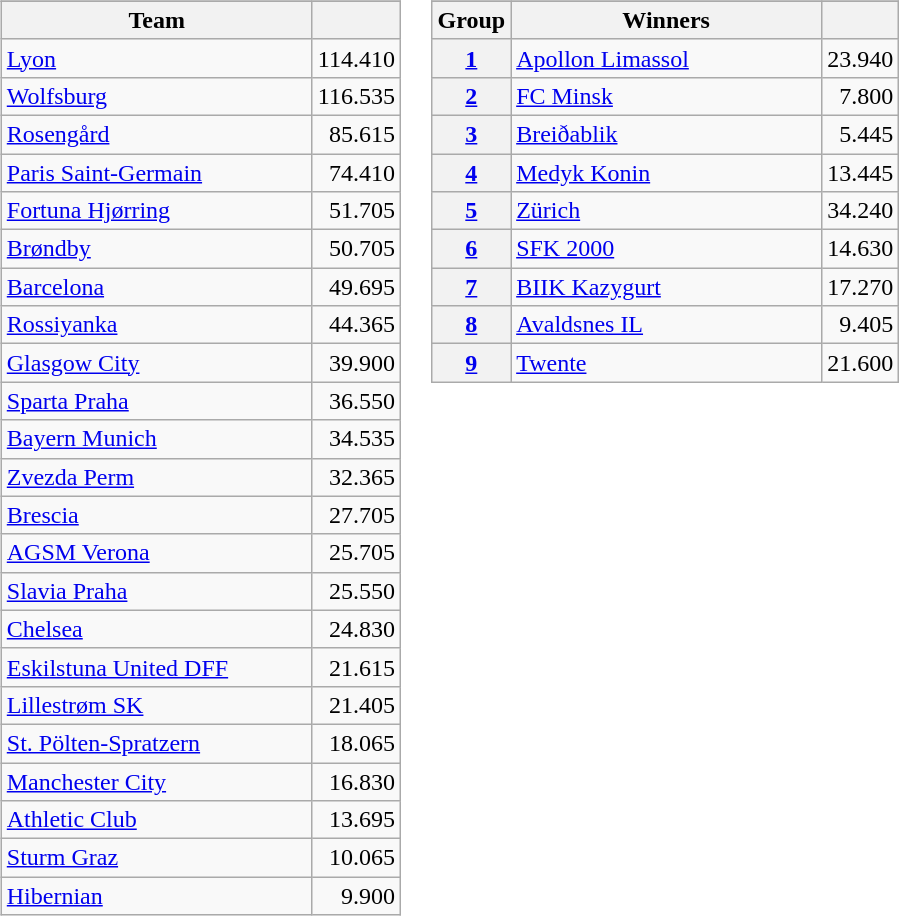<table>
<tr valign=top>
<td><br><table class="wikitable">
<tr>
</tr>
<tr>
<th width=200>Team</th>
<th></th>
</tr>
<tr>
<td> <a href='#'>Lyon</a> </td>
<td align=right>114.410</td>
</tr>
<tr>
<td> <a href='#'>Wolfsburg</a></td>
<td align=right>116.535</td>
</tr>
<tr>
<td> <a href='#'>Rosengård</a></td>
<td align=right>85.615</td>
</tr>
<tr>
<td> <a href='#'>Paris Saint-Germain</a></td>
<td align=right>74.410</td>
</tr>
<tr>
<td> <a href='#'>Fortuna Hjørring</a></td>
<td align=right>51.705</td>
</tr>
<tr>
<td> <a href='#'>Brøndby</a></td>
<td align=right>50.705</td>
</tr>
<tr>
<td> <a href='#'>Barcelona</a></td>
<td align=right>49.695</td>
</tr>
<tr>
<td> <a href='#'>Rossiyanka</a></td>
<td align=right>44.365</td>
</tr>
<tr>
<td> <a href='#'>Glasgow City</a></td>
<td align=right>39.900</td>
</tr>
<tr>
<td> <a href='#'>Sparta Praha</a></td>
<td align=right>36.550</td>
</tr>
<tr>
<td> <a href='#'>Bayern Munich</a></td>
<td align=right>34.535</td>
</tr>
<tr>
<td> <a href='#'>Zvezda Perm</a></td>
<td align=right>32.365</td>
</tr>
<tr>
<td> <a href='#'>Brescia</a></td>
<td align=right>27.705</td>
</tr>
<tr>
<td> <a href='#'>AGSM Verona</a></td>
<td align=right>25.705</td>
</tr>
<tr>
<td> <a href='#'>Slavia Praha</a></td>
<td align=right>25.550</td>
</tr>
<tr>
<td> <a href='#'>Chelsea</a></td>
<td align=right>24.830</td>
</tr>
<tr>
<td> <a href='#'>Eskilstuna United DFF</a></td>
<td align=right>21.615</td>
</tr>
<tr>
<td> <a href='#'>Lillestrøm SK</a></td>
<td align=right>21.405</td>
</tr>
<tr>
<td> <a href='#'>St. Pölten-Spratzern</a></td>
<td align=right>18.065</td>
</tr>
<tr>
<td> <a href='#'>Manchester City</a></td>
<td align=right>16.830</td>
</tr>
<tr>
<td> <a href='#'>Athletic Club</a></td>
<td align=right>13.695</td>
</tr>
<tr>
<td> <a href='#'>Sturm Graz</a></td>
<td align=right>10.065</td>
</tr>
<tr>
<td> <a href='#'>Hibernian</a></td>
<td align=right>9.900</td>
</tr>
</table>
</td>
<td><br><table class="wikitable">
<tr>
</tr>
<tr>
<th>Group</th>
<th width=200>Winners</th>
<th></th>
</tr>
<tr>
<th><a href='#'>1</a></th>
<td> <a href='#'>Apollon Limassol</a></td>
<td align=right>23.940</td>
</tr>
<tr>
<th><a href='#'>2</a></th>
<td> <a href='#'>FC Minsk</a></td>
<td align=right>7.800</td>
</tr>
<tr>
<th><a href='#'>3</a></th>
<td> <a href='#'>Breiðablik</a></td>
<td align=right>5.445</td>
</tr>
<tr>
<th><a href='#'>4</a></th>
<td> <a href='#'>Medyk Konin</a></td>
<td align=right>13.445</td>
</tr>
<tr>
<th><a href='#'>5</a></th>
<td> <a href='#'>Zürich</a></td>
<td align=right>34.240</td>
</tr>
<tr>
<th><a href='#'>6</a></th>
<td> <a href='#'>SFK 2000</a></td>
<td align=right>14.630</td>
</tr>
<tr>
<th><a href='#'>7</a></th>
<td> <a href='#'>BIIK Kazygurt</a></td>
<td align=right>17.270</td>
</tr>
<tr>
<th><a href='#'>8</a></th>
<td> <a href='#'>Avaldsnes IL</a></td>
<td align=right>9.405</td>
</tr>
<tr>
<th><a href='#'>9</a></th>
<td> <a href='#'>Twente</a></td>
<td align=right>21.600</td>
</tr>
</table>
</td>
</tr>
</table>
